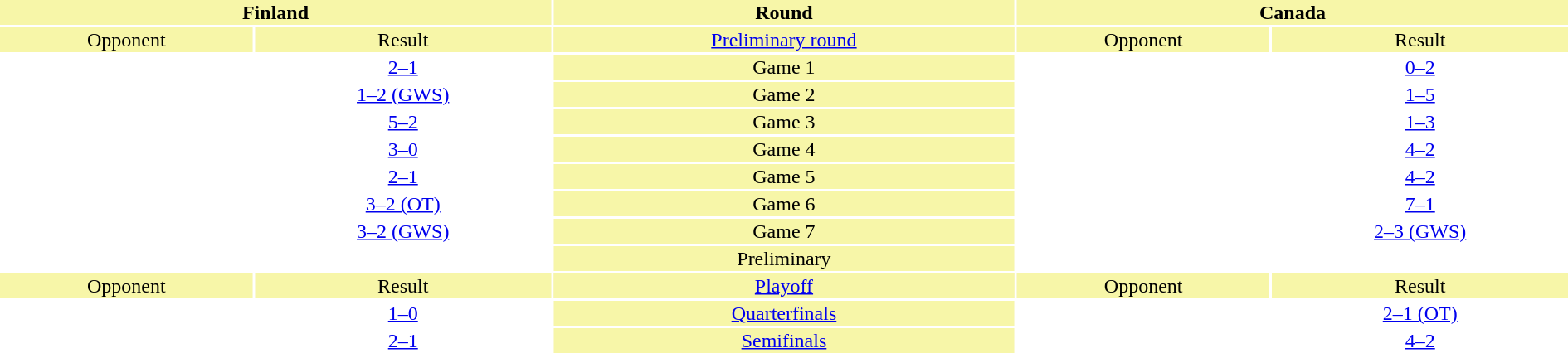<table width="100%" style="text-align:center">
<tr valign=top bgcolor=#F7F6A8>
<th colspan=2 style="width:1*">Finland</th>
<th>Round</th>
<th colspan=2 style="width:1*">Canada</th>
</tr>
<tr valign=top bgcolor=#F7F6A8>
<td>Opponent</td>
<td>Result</td>
<td bgcolor=#F7F6A8><a href='#'>Preliminary round</a></td>
<td>Opponent</td>
<td>Result</td>
</tr>
<tr>
<td align=left></td>
<td><a href='#'>2–1</a></td>
<td bgcolor=#F7F6A8>Game 1</td>
<td align=left></td>
<td><a href='#'>0–2</a></td>
</tr>
<tr>
<td align=left></td>
<td><a href='#'>1–2 (GWS)</a></td>
<td bgcolor=#F7F6A8>Game 2</td>
<td align=left></td>
<td><a href='#'>1–5</a></td>
</tr>
<tr>
<td align=left></td>
<td><a href='#'>5–2</a></td>
<td bgcolor=#F7F6A8>Game 3</td>
<td align=left></td>
<td><a href='#'>1–3</a></td>
</tr>
<tr>
<td align=left></td>
<td><a href='#'>3–0</a></td>
<td bgcolor=#F7F6A8>Game 4</td>
<td align=left></td>
<td><a href='#'>4–2</a></td>
</tr>
<tr>
<td align=left></td>
<td><a href='#'>2–1</a></td>
<td bgcolor=#F7F6A8>Game 5</td>
<td align=left></td>
<td><a href='#'>4–2</a></td>
</tr>
<tr>
<td align=left></td>
<td><a href='#'>3–2 (OT)</a></td>
<td bgcolor=#F7F6A8>Game 6</td>
<td align=left></td>
<td><a href='#'>7–1</a></td>
</tr>
<tr>
<td align=left></td>
<td><a href='#'>3–2 (GWS)</a></td>
<td bgcolor=#F7F6A8>Game 7</td>
<td align=left></td>
<td><a href='#'>2–3 (GWS)</a></td>
</tr>
<tr>
<td colspan="2" align=center><br></td>
<td bgcolor="#F7F6A8">Preliminary</td>
<td colspan=2 align=center><br></td>
</tr>
<tr valign=top bgcolor=#F7F6A8>
<td>Opponent</td>
<td>Result</td>
<td bgcolor=#F7F6A8><a href='#'>Playoff</a></td>
<td>Opponent</td>
<td>Result</td>
</tr>
<tr>
<td align=left></td>
<td><a href='#'>1–0</a></td>
<td bgcolor=#F7F6A8><a href='#'>Quarterfinals</a></td>
<td align=left></td>
<td><a href='#'>2–1 (OT)</a></td>
</tr>
<tr>
<td align=left></td>
<td><a href='#'>2–1</a></td>
<td bgcolor=#F7F6A8><a href='#'>Semifinals</a></td>
<td align=left></td>
<td><a href='#'>4–2</a></td>
</tr>
</table>
